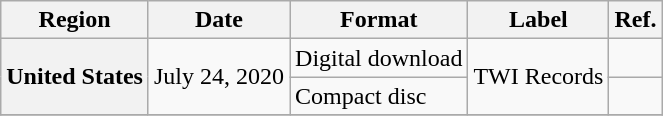<table class="wikitable plainrowheaders">
<tr>
<th scope="col">Region</th>
<th scope="col">Date</th>
<th scope="col">Format</th>
<th scope="col">Label</th>
<th scope="col">Ref.</th>
</tr>
<tr>
<th scope="row" rowspan="2">United States</th>
<td rowspan="2">July 24, 2020</td>
<td>Digital download</td>
<td rowspan="2">TWI Records</td>
<td></td>
</tr>
<tr>
<td>Compact disc</td>
<td></td>
</tr>
<tr>
</tr>
</table>
